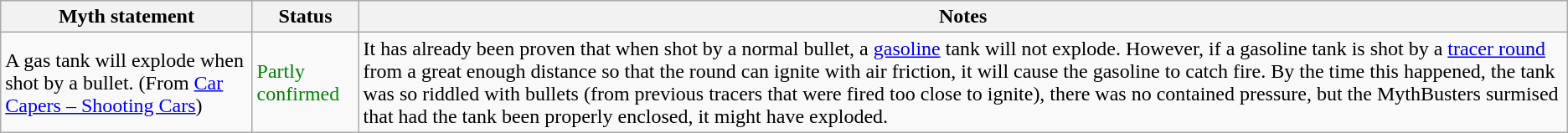<table class="wikitable plainrowheaders">
<tr>
<th>Myth statement</th>
<th>Status</th>
<th>Notes</th>
</tr>
<tr>
<td>A gas tank will explode when shot by a bullet. (From <a href='#'>Car Capers – Shooting Cars</a>)</td>
<td style="color:green">Partly confirmed</td>
<td>It has already been proven that when shot by a normal bullet, a <a href='#'>gasoline</a> tank will not explode.  However, if a gasoline tank is shot by a <a href='#'>tracer round</a> from a great enough distance so that the round can ignite with air friction, it will cause the gasoline to catch fire. By the time this happened, the tank was so riddled with bullets (from previous tracers that were fired too close to ignite), there was no contained pressure, but the MythBusters surmised that had the tank been properly enclosed, it might have exploded.</td>
</tr>
</table>
